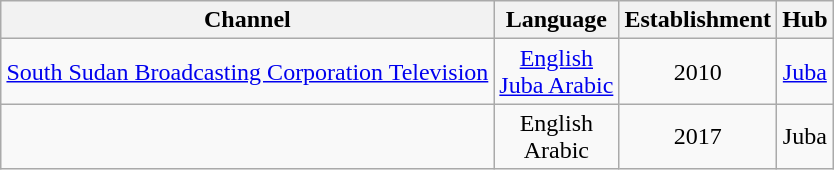<table class="wikitable" style="text-align:center; margin: 1em auto 1em auto;">
<tr>
<th>Channel</th>
<th>Language</th>
<th>Establishment</th>
<th>Hub</th>
</tr>
<tr>
<td><a href='#'>South Sudan Broadcasting Corporation Television</a></td>
<td><a href='#'>English</a><br><a href='#'>Juba Arabic</a></td>
<td>2010</td>
<td><a href='#'>Juba</a></td>
</tr>
<tr>
<td></td>
<td>English<br>Arabic</td>
<td>2017</td>
<td>Juba</td>
</tr>
</table>
